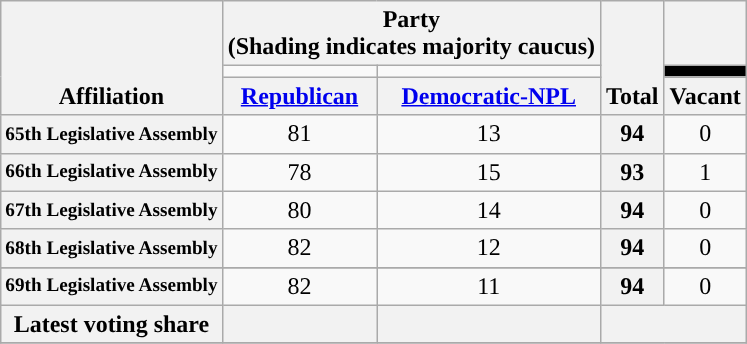<table class=wikitable style="text-align:center">
<tr style="vertical-align:bottom;">
<th rowspan=3>Affiliation</th>
<th colspan=2>Party <div>(Shading indicates majority caucus)</div></th>
<th rowspan=3>Total</th>
<th></th>
</tr>
<tr style="height:5px">
<td style="background-color:"></td>
<td style="background-color:"></td>
<td style="background: black"></td>
</tr>
<tr>
<th><a href='#'>Republican</a></th>
<th><a href='#'>Democratic-NPL</a></th>
<th>Vacant</th>
</tr>
<tr>
<th scope="row" style="white-space:nowrap; font-size:80%">65th Legislative Assembly</th>
<td>81</td>
<td>13</td>
<th>94</th>
<td>0</td>
</tr>
<tr>
<th scope="row" style="white-space:nowrap; font-size:80%">66th Legislative Assembly</th>
<td>78</td>
<td>15</td>
<th>93</th>
<td>1</td>
</tr>
<tr>
<th scope="row" style="white-space:nowrap; font-size:80%">67th Legislative Assembly</th>
<td>80</td>
<td>14</td>
<th>94</th>
<td>0</td>
</tr>
<tr>
<th scope="row" style="white-space:nowrap; font-size:80%">68th Legislative Assembly</th>
<td>82</td>
<td>12</td>
<th>94</th>
<td>0</td>
</tr>
<tr>
</tr>
<tr>
<th scope="row" style="white-space:nowrap; font-size:80%">69th Legislative Assembly</th>
<td>82</td>
<td>11</td>
<th>94</th>
<td>0</td>
</tr>
<tr>
<th scope="row">Latest voting share</th>
<th></th>
<th></th>
<th colspan=2></th>
</tr>
<tr>
</tr>
</table>
